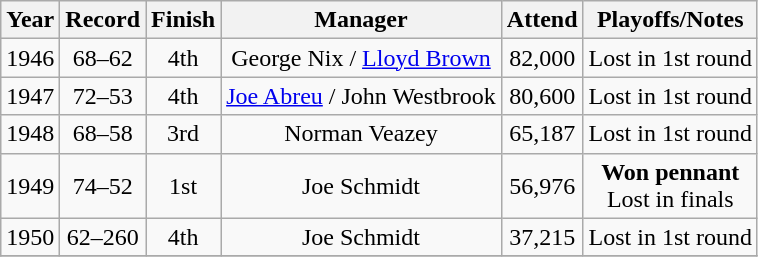<table class="wikitable" style="text-align:center">
<tr>
<th>Year</th>
<th>Record</th>
<th>Finish</th>
<th>Manager</th>
<th>Attend</th>
<th>Playoffs/Notes</th>
</tr>
<tr align=center>
<td>1946</td>
<td>68–62</td>
<td>4th</td>
<td>George Nix / <a href='#'>Lloyd Brown</a></td>
<td>82,000</td>
<td>Lost in 1st round</td>
</tr>
<tr align=center>
<td>1947</td>
<td>72–53</td>
<td>4th</td>
<td><a href='#'>Joe Abreu</a> / John Westbrook</td>
<td>80,600</td>
<td>Lost in 1st round</td>
</tr>
<tr align=center>
<td>1948</td>
<td>68–58</td>
<td>3rd</td>
<td>Norman Veazey</td>
<td>65,187</td>
<td>Lost in 1st round</td>
</tr>
<tr align=center>
<td>1949</td>
<td>74–52</td>
<td>1st</td>
<td>Joe Schmidt</td>
<td>56,976</td>
<td><strong>Won pennant</strong><br>Lost in finals</td>
</tr>
<tr align=center>
<td>1950</td>
<td>62–260</td>
<td>4th</td>
<td>Joe Schmidt</td>
<td>37,215</td>
<td>Lost in 1st round</td>
</tr>
<tr align=center>
</tr>
</table>
